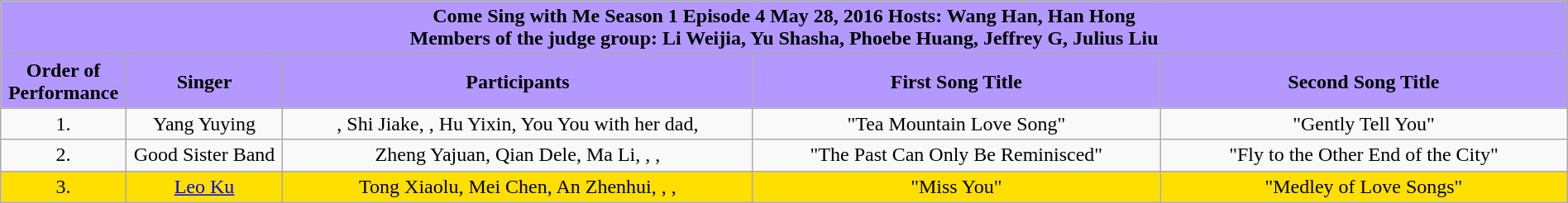<table class="wikitable sortable mw-collapsible" width="100%" style="text-align:center">
<tr style="background:#B399FF">
<td colspan="5"><div><strong>Come Sing with Me Season 1 Episode 4 May 28, 2016 Hosts: Wang Han, Han Hong<br>Members of the judge group: Li Weijia, Yu Shasha, Phoebe Huang, Jeffrey G, Julius Liu</strong></div></td>
</tr>
<tr style="background:#B399FF">
<td style="width:8%"><strong>Order of Performance</strong></td>
<td style="width:10%"><strong>Singer</strong></td>
<td style="width:30%"><strong>Participants</strong></td>
<td style="width:26%"><strong>First Song Title</strong></td>
<td style="width:26%"><strong>Second Song Title</strong></td>
</tr>
<tr>
<td>1.</td>
<td>Yang Yuying</td>
<td>, Shi Jiake, , Hu Yixin, You You with her dad,  </td>
<td>"Tea Mountain Love Song"</td>
<td>"Gently Tell You"</td>
</tr>
<tr>
<td>2.</td>
<td>Good Sister Band</td>
<td>Zheng Yajuan, Qian Dele, Ma Li, , , </td>
<td>"The Past Can Only Be Reminisced"</td>
<td>"Fly to the Other End of the City"</td>
</tr>
<tr style="background:#FFDF00">
<td>3.</td>
<td><a href='#'>Leo Ku</a></td>
<td>Tong Xiaolu, Mei Chen, An Zhenhui, , , </td>
<td>"Miss You"</td>
<td>"Medley of Love Songs"</td>
</tr>
</table>
